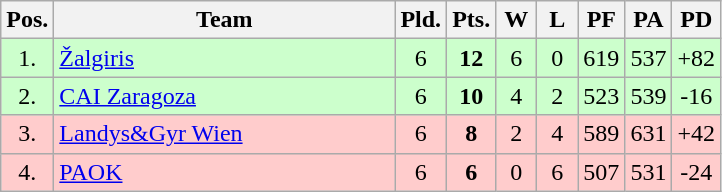<table class="wikitable" style="text-align:center">
<tr>
<th width=15>Pos.</th>
<th width=220>Team</th>
<th width=20>Pld.</th>
<th width=20>Pts.</th>
<th width=20>W</th>
<th width=20>L</th>
<th width=20>PF</th>
<th width=20>PA</th>
<th width=20>PD</th>
</tr>
<tr style="background: #ccffcc;">
<td>1.</td>
<td align=left> <a href='#'>Žalgiris</a></td>
<td>6</td>
<td><strong>12</strong></td>
<td>6</td>
<td>0</td>
<td>619</td>
<td>537</td>
<td>+82</td>
</tr>
<tr style="background: #ccffcc;">
<td>2.</td>
<td align=left> <a href='#'>CAI Zaragoza</a></td>
<td>6</td>
<td><strong>10</strong></td>
<td>4</td>
<td>2</td>
<td>523</td>
<td>539</td>
<td>-16</td>
</tr>
<tr style="background: #ffcccc;">
<td>3.</td>
<td align=left> <a href='#'>Landys&Gyr Wien</a></td>
<td>6</td>
<td><strong>8</strong></td>
<td>2</td>
<td>4</td>
<td>589</td>
<td>631</td>
<td>+42</td>
</tr>
<tr style="background: #ffcccc;">
<td>4.</td>
<td align=left> <a href='#'>PAOK</a></td>
<td>6</td>
<td><strong>6</strong></td>
<td>0</td>
<td>6</td>
<td>507</td>
<td>531</td>
<td>-24</td>
</tr>
</table>
